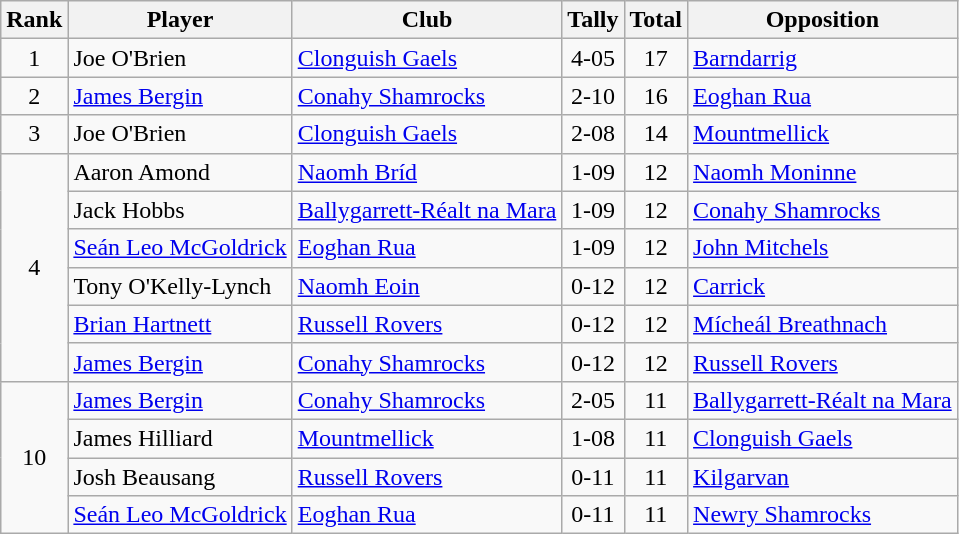<table class="wikitable">
<tr>
<th>Rank</th>
<th>Player</th>
<th>Club</th>
<th>Tally</th>
<th>Total</th>
<th>Opposition</th>
</tr>
<tr>
<td rowspan="1" style="text-align:center;">1</td>
<td>Joe O'Brien</td>
<td><a href='#'>Clonguish Gaels</a></td>
<td align=center>4-05</td>
<td align=center>17</td>
<td><a href='#'>Barndarrig</a></td>
</tr>
<tr>
<td rowspan="1" style="text-align:center;">2</td>
<td><a href='#'>James Bergin</a></td>
<td><a href='#'>Conahy Shamrocks</a></td>
<td align=center>2-10</td>
<td align=center>16</td>
<td><a href='#'>Eoghan Rua</a></td>
</tr>
<tr>
<td rowspan="1" style="text-align:center;">3</td>
<td>Joe O'Brien</td>
<td><a href='#'>Clonguish Gaels</a></td>
<td align=center>2-08</td>
<td align=center>14</td>
<td><a href='#'>Mountmellick</a></td>
</tr>
<tr>
<td rowspan="6" style="text-align:center;">4</td>
<td>Aaron Amond</td>
<td><a href='#'>Naomh Bríd</a></td>
<td align=center>1-09</td>
<td align=center>12</td>
<td><a href='#'>Naomh Moninne</a></td>
</tr>
<tr>
<td>Jack Hobbs</td>
<td><a href='#'>Ballygarrett-Réalt na Mara</a></td>
<td align=center>1-09</td>
<td align=center>12</td>
<td><a href='#'>Conahy Shamrocks</a></td>
</tr>
<tr>
<td><a href='#'>Seán Leo McGoldrick</a></td>
<td><a href='#'>Eoghan Rua</a></td>
<td align=center>1-09</td>
<td align=center>12</td>
<td><a href='#'>John Mitchels</a></td>
</tr>
<tr>
<td>Tony O'Kelly-Lynch</td>
<td><a href='#'>Naomh Eoin</a></td>
<td align=center>0-12</td>
<td align=center>12</td>
<td><a href='#'>Carrick</a></td>
</tr>
<tr>
<td><a href='#'>Brian Hartnett</a></td>
<td><a href='#'>Russell Rovers</a></td>
<td align=center>0-12</td>
<td align=center>12</td>
<td><a href='#'>Mícheál Breathnach</a></td>
</tr>
<tr>
<td><a href='#'>James Bergin</a></td>
<td><a href='#'>Conahy Shamrocks</a></td>
<td align=center>0-12</td>
<td align=center>12</td>
<td><a href='#'>Russell Rovers</a></td>
</tr>
<tr>
<td rowspan="4" style="text-align:center;">10</td>
<td><a href='#'>James Bergin</a></td>
<td><a href='#'>Conahy Shamrocks</a></td>
<td align=center>2-05</td>
<td align=center>11</td>
<td><a href='#'>Ballygarrett-Réalt na Mara</a></td>
</tr>
<tr>
<td>James Hilliard</td>
<td><a href='#'>Mountmellick</a></td>
<td align=center>1-08</td>
<td align=center>11</td>
<td><a href='#'>Clonguish Gaels</a></td>
</tr>
<tr>
<td>Josh Beausang</td>
<td><a href='#'>Russell Rovers</a></td>
<td align=center>0-11</td>
<td align=center>11</td>
<td><a href='#'>Kilgarvan</a></td>
</tr>
<tr>
<td><a href='#'>Seán Leo McGoldrick</a></td>
<td><a href='#'>Eoghan Rua</a></td>
<td align=center>0-11</td>
<td align=center>11</td>
<td><a href='#'>Newry Shamrocks</a></td>
</tr>
</table>
